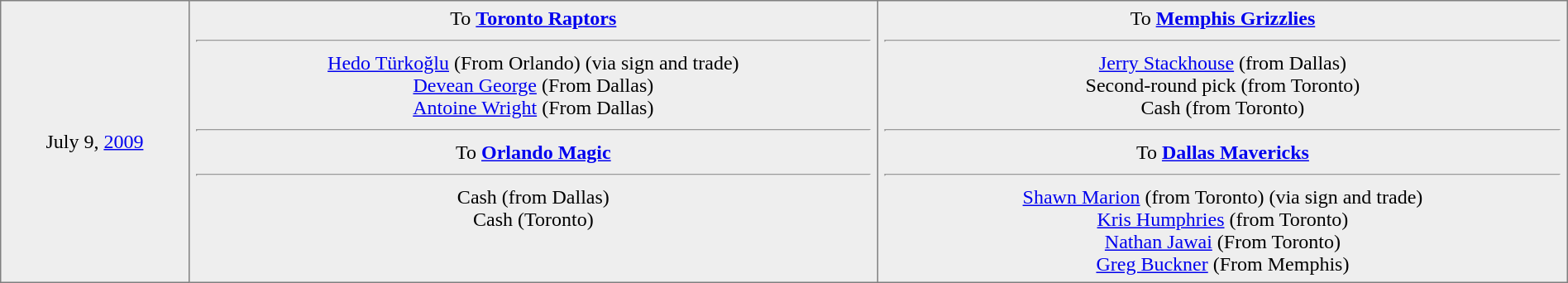<table border="1" style="border-collapse:collapse; text-align:center; width:100%;"  cellpadding="5">
<tr style="background:#eee;">
<td style="width:12%">July 9, <a href='#'>2009</a></td>
<td style="width:44%" valign="top">To <strong><a href='#'>Toronto Raptors</a></strong><hr><a href='#'>Hedo Türkoğlu</a> (From Orlando) (via sign and trade)<br><a href='#'>Devean George</a> (From Dallas)<br><a href='#'>Antoine Wright</a> (From Dallas)<hr>To <strong><a href='#'>Orlando Magic</a></strong><hr>Cash (from Dallas)<br>Cash (Toronto)</td>
<td style="width:44%" valign="top">To <strong><a href='#'>Memphis Grizzlies</a></strong><hr><a href='#'>Jerry Stackhouse</a> (from Dallas)<br>Second-round pick (from Toronto)<br>Cash (from Toronto)<hr>To <strong><a href='#'>Dallas Mavericks</a></strong><hr><a href='#'>Shawn Marion</a> (from Toronto) (via sign and trade)<br><a href='#'>Kris Humphries</a> (from Toronto)<br><a href='#'>Nathan Jawai</a> (From Toronto)<br><a href='#'>Greg Buckner</a> (From Memphis)</td>
</tr>
</table>
